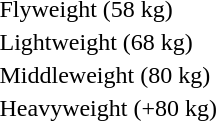<table>
<tr>
<td rowspan=2>Flyweight (58 kg)<br></td>
<td rowspan=2></td>
<td rowspan=2></td>
<td></td>
</tr>
<tr>
<td></td>
</tr>
<tr>
<td rowspan=2>Lightweight (68 kg)<br></td>
<td rowspan=2></td>
<td rowspan=2></td>
<td></td>
</tr>
<tr>
<td></td>
</tr>
<tr>
<td rowspan=2>Middleweight (80 kg)<br></td>
<td rowspan=2></td>
<td rowspan=2></td>
<td></td>
</tr>
<tr>
<td></td>
</tr>
<tr>
<td rowspan=2>Heavyweight (+80 kg)<br></td>
<td rowspan=2></td>
<td rowspan=2></td>
<td></td>
</tr>
<tr>
<td></td>
</tr>
<tr>
</tr>
</table>
